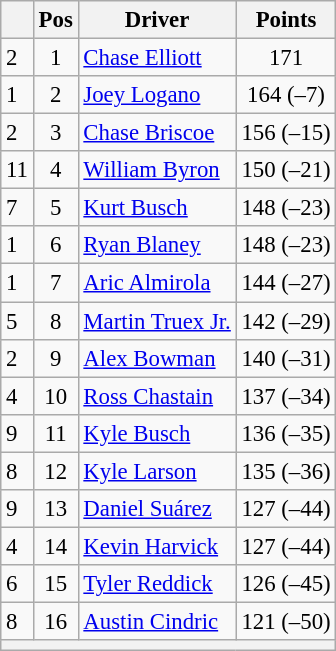<table class="wikitable" style="font-size: 95%">
<tr>
<th></th>
<th>Pos</th>
<th>Driver</th>
<th>Points</th>
</tr>
<tr>
<td align="left"> 2</td>
<td style="text-align:center;">1</td>
<td><a href='#'>Chase Elliott</a></td>
<td style="text-align:center;">171</td>
</tr>
<tr>
<td align="left"> 1</td>
<td style="text-align:center;">2</td>
<td><a href='#'>Joey Logano</a></td>
<td style="text-align:center;">164 (–7)</td>
</tr>
<tr>
<td align="left"> 2</td>
<td style="text-align:center;">3</td>
<td><a href='#'>Chase Briscoe</a></td>
<td style="text-align:center;">156 (–15)</td>
</tr>
<tr>
<td align="left"> 11</td>
<td style="text-align:center;">4</td>
<td><a href='#'>William Byron</a></td>
<td style="text-align:center;">150 (–21)</td>
</tr>
<tr>
<td align="left"> 7</td>
<td style="text-align:center;">5</td>
<td><a href='#'>Kurt Busch</a></td>
<td style="text-align:center;">148 (–23)</td>
</tr>
<tr>
<td align="left"> 1</td>
<td style="text-align:center;">6</td>
<td><a href='#'>Ryan Blaney</a></td>
<td style="text-align:center;">148 (–23)</td>
</tr>
<tr>
<td align="left"> 1</td>
<td style="text-align:center;">7</td>
<td><a href='#'>Aric Almirola</a></td>
<td style="text-align:center;">144 (–27)</td>
</tr>
<tr>
<td align="left"> 5</td>
<td style="text-align:center;">8</td>
<td><a href='#'>Martin Truex Jr.</a></td>
<td style="text-align:center;">142 (–29)</td>
</tr>
<tr>
<td align="left"> 2</td>
<td style="text-align:center;">9</td>
<td><a href='#'>Alex Bowman</a></td>
<td style="text-align:center;">140 (–31)</td>
</tr>
<tr>
<td align="left"> 4</td>
<td style="text-align:center;">10</td>
<td><a href='#'>Ross Chastain</a></td>
<td style="text-align:center;">137 (–34)</td>
</tr>
<tr>
<td align="left"> 9</td>
<td style="text-align:center;">11</td>
<td><a href='#'>Kyle Busch</a></td>
<td style="text-align:center;">136 (–35)</td>
</tr>
<tr>
<td align="left"> 8</td>
<td style="text-align:center;">12</td>
<td><a href='#'>Kyle Larson</a></td>
<td style="text-align:center;">135 (–36)</td>
</tr>
<tr>
<td align="left"> 9</td>
<td style="text-align:center;">13</td>
<td><a href='#'>Daniel Suárez</a></td>
<td style="text-align:center;">127 (–44)</td>
</tr>
<tr>
<td align="left"> 4</td>
<td style="text-align:center;">14</td>
<td><a href='#'>Kevin Harvick</a></td>
<td style="text-align:center;">127 (–44)</td>
</tr>
<tr>
<td align="left"> 6</td>
<td style="text-align:center;">15</td>
<td><a href='#'>Tyler Reddick</a></td>
<td style="text-align:center;">126 (–45)</td>
</tr>
<tr>
<td align="left"> 8</td>
<td style="text-align:center;">16</td>
<td><a href='#'>Austin Cindric</a></td>
<td style="text-align:center;">121 (–50)</td>
</tr>
<tr class="sortbottom">
<th colspan="9"></th>
</tr>
</table>
